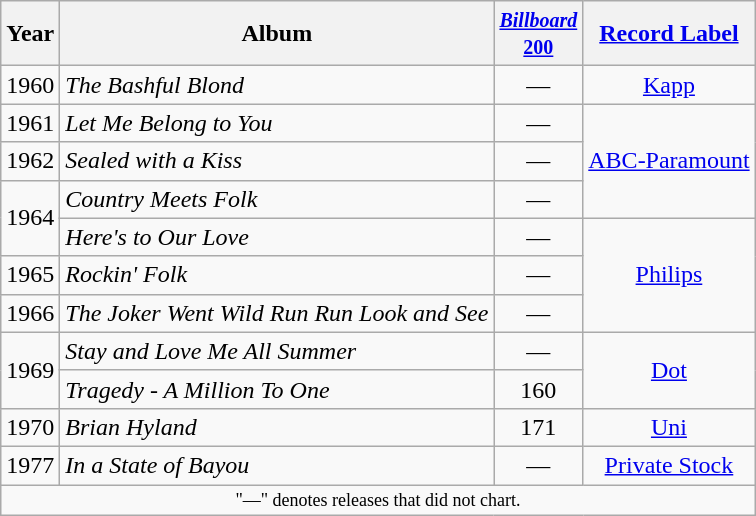<table class="wikitable" style=text-align:center;>
<tr>
<th>Year</th>
<th>Album</th>
<th width=40><small><a href='#'><em>Billboard</em> 200</a></small><br></th>
<th><a href='#'>Record Label</a></th>
</tr>
<tr>
<td rowspan="1">1960</td>
<td align=left><em>The Bashful Blond</em></td>
<td>—</td>
<td rowspan="1"><a href='#'>Kapp</a></td>
</tr>
<tr>
<td rowspan="1">1961</td>
<td align=left><em>Let Me Belong to You</em></td>
<td>—</td>
<td rowspan="3"><a href='#'>ABC-Paramount</a></td>
</tr>
<tr>
<td rowspan="1">1962</td>
<td align=left><em>Sealed with a Kiss</em></td>
<td>—</td>
</tr>
<tr>
<td rowspan="2">1964</td>
<td align=left><em>Country Meets Folk</em></td>
<td>—</td>
</tr>
<tr>
<td align=left><em>Here's to Our Love</em></td>
<td>—</td>
<td rowspan="3"><a href='#'>Philips</a></td>
</tr>
<tr>
<td rowspan="1">1965</td>
<td align=left><em>Rockin' Folk</em></td>
<td>—</td>
</tr>
<tr>
<td rowspan="1">1966</td>
<td align=left><em>The Joker Went Wild Run Run Look and See</em></td>
<td>—</td>
</tr>
<tr>
<td rowspan="2">1969</td>
<td align=left><em>Stay and Love Me All Summer</em></td>
<td>—</td>
<td rowspan="2"><a href='#'>Dot</a></td>
</tr>
<tr>
<td align=left><em>Tragedy - A Million To One</em></td>
<td>160</td>
</tr>
<tr>
<td rowspan="1">1970</td>
<td align=left><em>Brian Hyland</em></td>
<td>171</td>
<td rowspan="1"><a href='#'>Uni</a></td>
</tr>
<tr>
<td rowspan="1">1977</td>
<td align=left><em>In a State of Bayou</em></td>
<td>—</td>
<td rowspan="1"><a href='#'>Private Stock</a></td>
</tr>
<tr>
<td colspan="6" style="text-align:center; font-size:9pt;">"—" denotes releases that did not chart.</td>
</tr>
</table>
